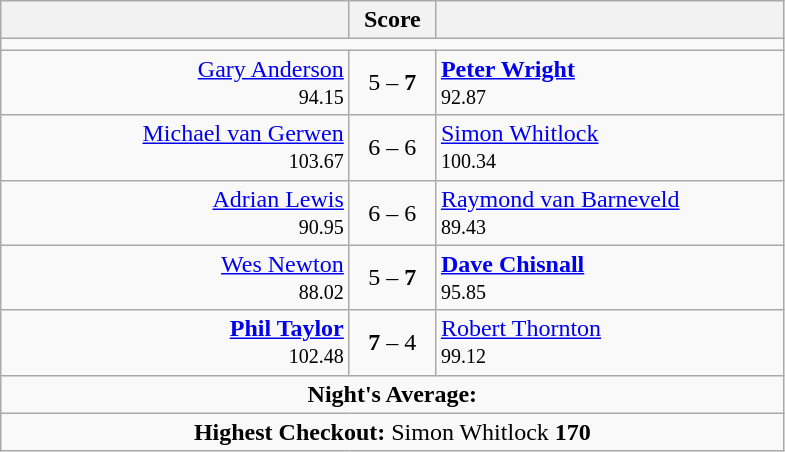<table class=wikitable style="text-align:center">
<tr>
<th width=225></th>
<th width=50>Score</th>
<th width=225></th>
</tr>
<tr align=centre>
<td colspan="3"></td>
</tr>
<tr align=left>
<td align=right><a href='#'>Gary Anderson</a>  <br><small><span>94.15</span></small></td>
<td align=center>5 – <strong>7</strong></td>
<td> <strong><a href='#'>Peter Wright</a></strong> <br><small><span>92.87</span></small></td>
</tr>
<tr align=left>
<td align=right><a href='#'>Michael van Gerwen</a>  <br><small><span>103.67</span></small></td>
<td align=center>6 – 6</td>
<td> <a href='#'>Simon Whitlock</a> <br><small><span>100.34</span></small></td>
</tr>
<tr align=left>
<td align=right><a href='#'>Adrian Lewis</a>  <br><small><span>90.95</span></small></td>
<td align=center>6 – 6</td>
<td> <a href='#'>Raymond van Barneveld</a> <br><small><span>89.43</span></small></td>
</tr>
<tr align=left>
<td align=right><a href='#'>Wes Newton</a>  <br><small><span>88.02</span></small></td>
<td align=center>5 – <strong>7</strong></td>
<td> <strong><a href='#'>Dave Chisnall</a></strong> <br><small><span>95.85</span></small></td>
</tr>
<tr align=left>
<td align=right><strong><a href='#'>Phil Taylor</a></strong>  <br><small><span>102.48</span></small></td>
<td align=center><strong>7</strong> – 4</td>
<td> <a href='#'>Robert Thornton</a> <br><small><span>99.12</span></small></td>
</tr>
<tr align=center>
<td colspan="3"><strong>Night's Average:</strong> </td>
</tr>
<tr align=center>
<td colspan="3"><strong>Highest Checkout:</strong> Simon Whitlock <strong>170</strong></td>
</tr>
</table>
